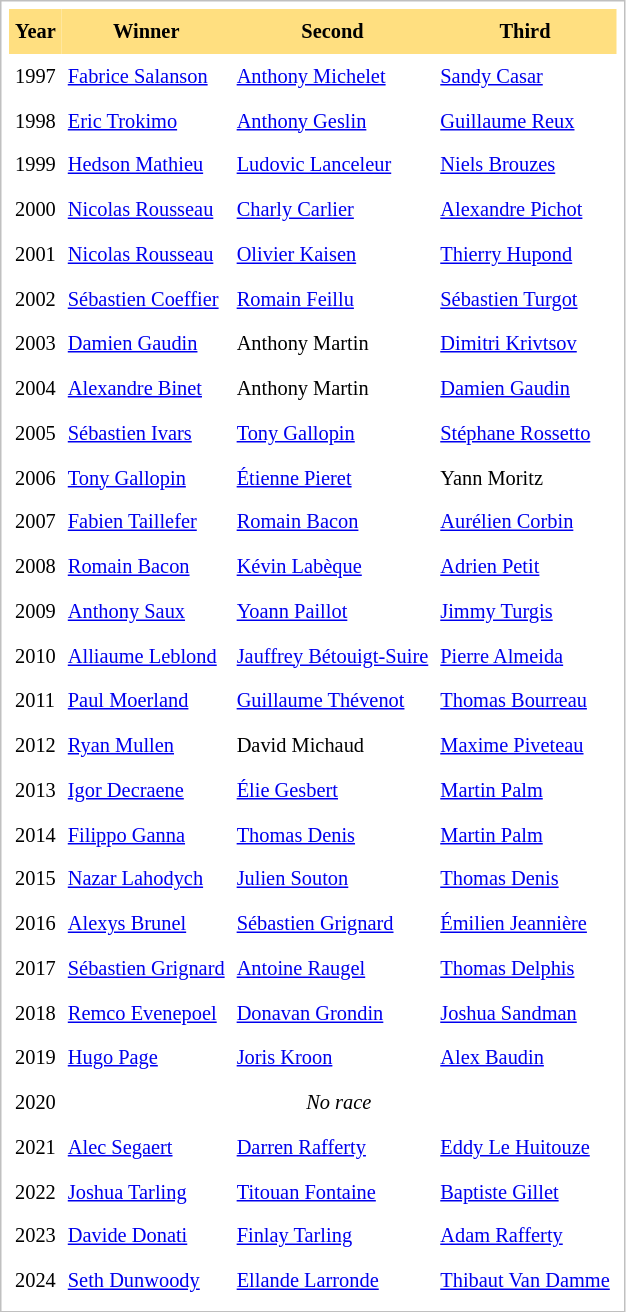<table cellpadding="4" cellspacing="0"  style="border: 1px solid silver; color: black; margin: 0 0 0.5em 0; background-color: white; padding: 5px; text-align: left; font-size:85%; vertical-align: top; line-height:1.6em;">
<tr>
<th scope=col; align="center" bgcolor="FFDF80">Year</th>
<th scope=col; align="center" bgcolor="FFDF80">Winner</th>
<th scope=col; align="center" bgcolor="FFDF80">Second</th>
<th scope=col; align="center" bgcolor="FFDF80">Third</th>
</tr>
<tr>
<td>1997</td>
<td> <a href='#'>Fabrice Salanson</a></td>
<td> <a href='#'>Anthony Michelet</a></td>
<td> <a href='#'>Sandy Casar</a></td>
</tr>
<tr>
<td>1998</td>
<td> <a href='#'>Eric Trokimo</a></td>
<td> <a href='#'>Anthony Geslin</a></td>
<td> <a href='#'>Guillaume Reux</a></td>
</tr>
<tr>
<td>1999</td>
<td> <a href='#'>Hedson Mathieu</a></td>
<td> <a href='#'>Ludovic Lanceleur</a></td>
<td> <a href='#'>Niels Brouzes</a></td>
</tr>
<tr>
<td>2000</td>
<td> <a href='#'>Nicolas Rousseau</a></td>
<td> <a href='#'>Charly Carlier</a></td>
<td> <a href='#'>Alexandre Pichot</a></td>
</tr>
<tr>
<td>2001</td>
<td> <a href='#'>Nicolas Rousseau</a></td>
<td> <a href='#'>Olivier Kaisen</a></td>
<td> <a href='#'>Thierry Hupond</a></td>
</tr>
<tr>
<td>2002</td>
<td> <a href='#'>Sébastien Coeffier</a></td>
<td> <a href='#'>Romain Feillu</a></td>
<td> <a href='#'>Sébastien Turgot</a></td>
</tr>
<tr>
<td>2003</td>
<td> <a href='#'>Damien Gaudin</a></td>
<td> Anthony Martin</td>
<td> <a href='#'>Dimitri Krivtsov</a></td>
</tr>
<tr>
<td>2004</td>
<td> <a href='#'>Alexandre Binet</a></td>
<td> Anthony Martin</td>
<td> <a href='#'>Damien Gaudin</a></td>
</tr>
<tr>
<td>2005</td>
<td> <a href='#'>Sébastien Ivars</a></td>
<td> <a href='#'>Tony Gallopin</a></td>
<td> <a href='#'>Stéphane Rossetto</a></td>
</tr>
<tr>
<td>2006</td>
<td> <a href='#'>Tony Gallopin</a></td>
<td> <a href='#'>Étienne Pieret</a></td>
<td> Yann Moritz</td>
</tr>
<tr>
<td>2007</td>
<td> <a href='#'>Fabien Taillefer</a></td>
<td> <a href='#'>Romain Bacon</a></td>
<td> <a href='#'>Aurélien Corbin</a></td>
</tr>
<tr>
<td>2008</td>
<td> <a href='#'>Romain Bacon</a></td>
<td> <a href='#'>Kévin Labèque</a></td>
<td> <a href='#'>Adrien Petit</a></td>
</tr>
<tr>
<td>2009</td>
<td> <a href='#'>Anthony Saux</a></td>
<td> <a href='#'>Yoann Paillot</a></td>
<td> <a href='#'>Jimmy Turgis</a></td>
</tr>
<tr>
<td>2010</td>
<td> <a href='#'>Alliaume Leblond</a></td>
<td> <a href='#'>Jauffrey Bétouigt-Suire</a></td>
<td> <a href='#'>Pierre Almeida</a></td>
</tr>
<tr>
<td>2011</td>
<td> <a href='#'>Paul Moerland</a></td>
<td> <a href='#'>Guillaume Thévenot</a></td>
<td> <a href='#'>Thomas Bourreau</a></td>
</tr>
<tr>
<td>2012</td>
<td> <a href='#'>Ryan Mullen</a></td>
<td> David Michaud</td>
<td> <a href='#'>Maxime Piveteau</a></td>
</tr>
<tr>
<td>2013</td>
<td> <a href='#'>Igor Decraene</a></td>
<td> <a href='#'>Élie Gesbert</a></td>
<td> <a href='#'>Martin Palm</a></td>
</tr>
<tr>
<td>2014</td>
<td> <a href='#'>Filippo Ganna</a></td>
<td> <a href='#'>Thomas Denis</a></td>
<td> <a href='#'>Martin Palm</a></td>
</tr>
<tr>
<td>2015</td>
<td> <a href='#'>Nazar Lahodych</a></td>
<td> <a href='#'>Julien Souton</a></td>
<td> <a href='#'>Thomas Denis</a></td>
</tr>
<tr>
<td>2016</td>
<td> <a href='#'>Alexys Brunel</a></td>
<td> <a href='#'>Sébastien Grignard</a></td>
<td> <a href='#'>Émilien Jeannière</a></td>
</tr>
<tr>
<td>2017</td>
<td> <a href='#'>Sébastien Grignard</a></td>
<td> <a href='#'>Antoine Raugel</a></td>
<td> <a href='#'>Thomas Delphis</a></td>
</tr>
<tr>
<td>2018</td>
<td> <a href='#'>Remco Evenepoel</a></td>
<td> <a href='#'>Donavan Grondin</a></td>
<td> <a href='#'>Joshua Sandman</a></td>
</tr>
<tr>
<td>2019</td>
<td> <a href='#'>Hugo Page</a></td>
<td> <a href='#'>Joris Kroon</a></td>
<td> <a href='#'>Alex Baudin</a></td>
</tr>
<tr>
<td>2020</td>
<td colspan=3 align=center><em>No race</em></td>
</tr>
<tr>
<td>2021</td>
<td> <a href='#'>Alec Segaert</a></td>
<td> <a href='#'>Darren Rafferty</a></td>
<td> <a href='#'>Eddy Le Huitouze</a></td>
</tr>
<tr>
<td>2022</td>
<td> <a href='#'>Joshua Tarling</a></td>
<td> <a href='#'>Titouan Fontaine</a></td>
<td> <a href='#'>Baptiste Gillet</a></td>
</tr>
<tr>
<td>2023</td>
<td> <a href='#'>Davide Donati</a></td>
<td> <a href='#'>Finlay Tarling</a></td>
<td> <a href='#'>Adam Rafferty</a></td>
</tr>
<tr>
<td>2024</td>
<td> <a href='#'>Seth Dunwoody</a></td>
<td> <a href='#'>Ellande Larronde</a></td>
<td> <a href='#'>Thibaut Van Damme</a></td>
</tr>
</table>
